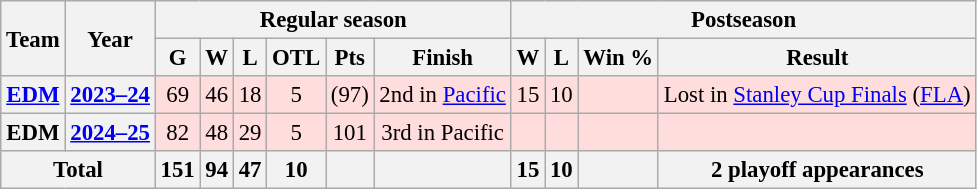<table class="wikitable" style="font-size:95%; text-align:center;">
<tr>
<th rowspan="2">Team</th>
<th rowspan="2">Year</th>
<th colspan="6">Regular season</th>
<th colspan="4">Postseason</th>
</tr>
<tr>
<th>G</th>
<th>W</th>
<th>L</th>
<th>OTL</th>
<th>Pts</th>
<th>Finish</th>
<th>W</th>
<th>L</th>
<th>Win %</th>
<th>Result</th>
</tr>
<tr style="background:#fdd;">
<th><a href='#'>EDM</a></th>
<th><a href='#'>2023–24</a></th>
<td>69</td>
<td>46</td>
<td>18</td>
<td>5</td>
<td>(97)</td>
<td>2nd in <a href='#'>Pacific</a></td>
<td>15</td>
<td>10</td>
<td></td>
<td>Lost in <a href='#'>Stanley Cup Finals</a> (<a href='#'>FLA</a>)</td>
</tr>
<tr style="background:#fdd;">
<th>EDM</th>
<th><a href='#'>2024–25</a></th>
<td>82</td>
<td>48</td>
<td>29</td>
<td>5</td>
<td>101</td>
<td>3rd in Pacific</td>
<td> </td>
<td> </td>
<td></td>
<td> </td>
</tr>
<tr>
<th colspan="2">Total</th>
<th>151</th>
<th>94</th>
<th>47</th>
<th>10</th>
<th> </th>
<th> </th>
<th>15</th>
<th>10</th>
<th></th>
<th>2 playoff appearances</th>
</tr>
</table>
